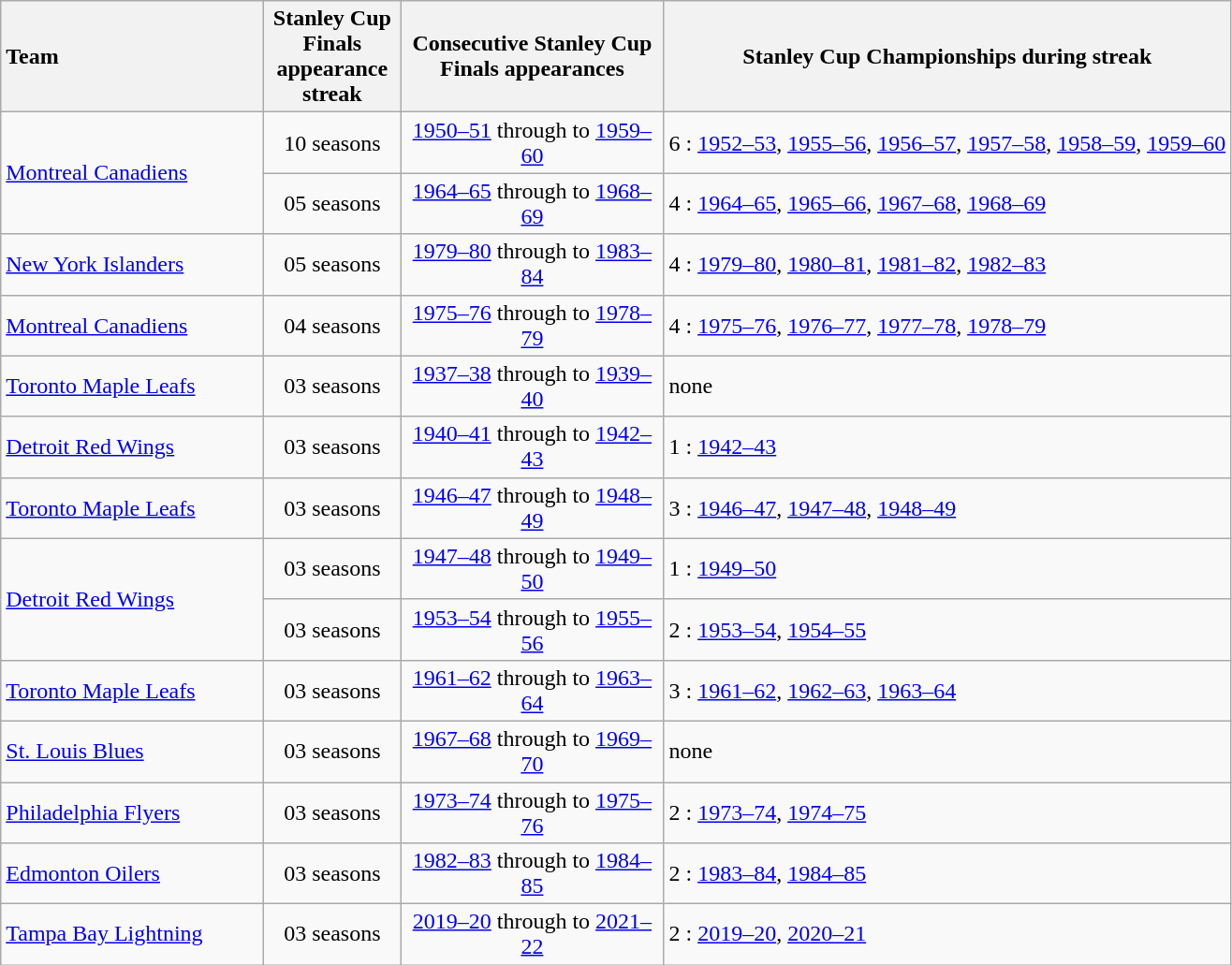<table class="wikitable sortable" style="text-align:center">
<tr>
<th style="text-align:left" width="180pt">Team</th>
<th width="90pt">Stanley Cup Finals appearance streak</th>
<th width="180pt">Consecutive Stanley Cup Finals appearances</th>
<th class="unsortable">Stanley Cup Championships during streak</th>
</tr>
<tr>
<td rowspan="2" align="left"><a href='#'>Montreal Canadiens</a></td>
<td>10 seasons</td>
<td><a href='#'>1950–51</a> through to <a href='#'>1959–60</a></td>
<td align="left">6 : <a href='#'>1952–53</a>, <a href='#'>1955–56</a>, <a href='#'>1956–57</a>, <a href='#'>1957–58</a>, <a href='#'>1958–59</a>, <a href='#'>1959–60</a></td>
</tr>
<tr>
<td><span>0</span>5 seasons</td>
<td><a href='#'>1964–65</a> through to <a href='#'>1968–69</a></td>
<td align="left">4 : <a href='#'>1964–65</a>, <a href='#'>1965–66</a>, <a href='#'>1967–68</a>, <a href='#'>1968–69</a></td>
</tr>
<tr>
<td align="left"><a href='#'>New York Islanders</a></td>
<td><span>0</span>5 seasons</td>
<td><a href='#'>1979–80</a> through to <a href='#'>1983–84</a></td>
<td align="left">4 : <a href='#'>1979–80</a>, <a href='#'>1980–81</a>, <a href='#'>1981–82</a>, <a href='#'>1982–83</a></td>
</tr>
<tr>
<td align="left"><a href='#'>Montreal Canadiens</a></td>
<td><span>0</span>4 seasons</td>
<td><a href='#'>1975–76</a> through to <a href='#'>1978–79</a></td>
<td align="left">4 : <a href='#'>1975–76</a>, <a href='#'>1976–77</a>, <a href='#'>1977–78</a>, <a href='#'>1978–79</a></td>
</tr>
<tr>
<td align="left"><a href='#'>Toronto Maple Leafs</a></td>
<td><span>0</span>3 seasons</td>
<td><a href='#'>1937–38</a> through to <a href='#'>1939–40</a></td>
<td align="left">none</td>
</tr>
<tr>
<td align="left"><a href='#'>Detroit Red Wings</a></td>
<td><span>0</span>3 seasons</td>
<td><a href='#'>1940–41</a> through to <a href='#'>1942–43</a></td>
<td align="left">1 : <a href='#'>1942–43</a></td>
</tr>
<tr>
<td align="left"><a href='#'>Toronto Maple Leafs</a></td>
<td><span>0</span>3 seasons</td>
<td><a href='#'>1946–47</a> through to <a href='#'>1948–49</a></td>
<td align="left">3 : <a href='#'>1946–47</a>, <a href='#'>1947–48</a>, <a href='#'>1948–49</a></td>
</tr>
<tr>
<td rowspan="2" align="left"><a href='#'>Detroit Red Wings</a></td>
<td><span>0</span>3 seasons</td>
<td><a href='#'>1947–48</a> through to <a href='#'>1949–50</a></td>
<td align="left">1 : <a href='#'>1949–50</a></td>
</tr>
<tr>
<td><span>0</span>3 seasons</td>
<td><a href='#'>1953–54</a> through to <a href='#'>1955–56</a></td>
<td align="left">2 : <a href='#'>1953–54</a>, <a href='#'>1954–55</a></td>
</tr>
<tr>
<td align="left"><a href='#'>Toronto Maple Leafs</a></td>
<td><span>0</span>3 seasons</td>
<td><a href='#'>1961–62</a> through to <a href='#'>1963–64</a></td>
<td align="left">3 : <a href='#'>1961–62</a>, <a href='#'>1962–63</a>, <a href='#'>1963–64</a></td>
</tr>
<tr>
<td align="left"><a href='#'>St. Louis Blues</a></td>
<td><span>0</span>3 seasons</td>
<td><a href='#'>1967–68</a> through to <a href='#'>1969–70</a></td>
<td align="left">none</td>
</tr>
<tr>
<td align="left"><a href='#'>Philadelphia Flyers</a></td>
<td><span>0</span>3 seasons</td>
<td><a href='#'>1973–74</a> through to <a href='#'>1975–76</a></td>
<td align="left">2 : <a href='#'>1973–74</a>, <a href='#'>1974–75</a></td>
</tr>
<tr>
<td align="left"><a href='#'>Edmonton Oilers</a></td>
<td><span>0</span>3 seasons</td>
<td><a href='#'>1982–83</a> through to <a href='#'>1984–85</a></td>
<td align="left">2 : <a href='#'>1983–84</a>, <a href='#'>1984–85</a></td>
</tr>
<tr>
<td align="left"><a href='#'>Tampa Bay Lightning</a></td>
<td><span>0</span>3 seasons</td>
<td><a href='#'>2019–20</a> through to <a href='#'>2021–22</a></td>
<td align="left">2 : <a href='#'>2019–20</a>, <a href='#'>2020–21</a></td>
</tr>
</table>
